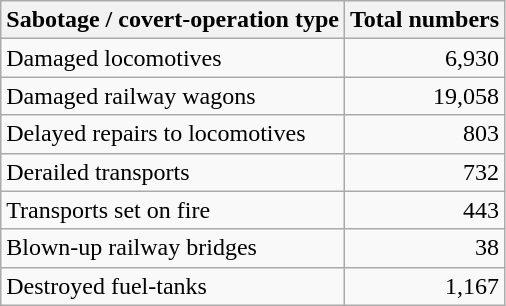<table # !! align="center" class="wikitable collapsible sortable state=collapsed">
<tr>
<th>Sabotage / covert-operation type</th>
<th>Total numbers</th>
</tr>
<tr>
<td>Damaged locomotives</td>
<td align=right>6,930</td>
</tr>
<tr>
<td>Damaged railway wagons</td>
<td align=right>19,058</td>
</tr>
<tr>
<td>Delayed repairs to locomotives</td>
<td align=right>803</td>
</tr>
<tr>
<td>Derailed transports</td>
<td align=right>732</td>
</tr>
<tr>
<td>Transports set on fire</td>
<td align=right>443</td>
</tr>
<tr>
<td>Blown-up railway bridges</td>
<td align=right>38</td>
</tr>
<tr>
<td>Destroyed fuel-tanks</td>
<td align=right>1,167</td>
</tr>
</table>
